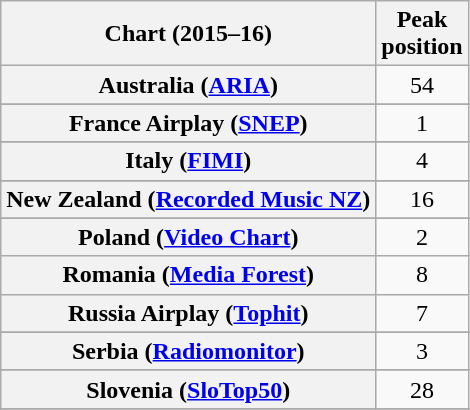<table class="wikitable plainrowheaders sortable" style="text-align:center;">
<tr>
<th scope="col">Chart (2015–16)</th>
<th scope="col">Peak<br>position</th>
</tr>
<tr>
<th scope="row">Australia (<a href='#'>ARIA</a>)</th>
<td>54</td>
</tr>
<tr>
</tr>
<tr>
</tr>
<tr>
</tr>
<tr>
</tr>
<tr>
</tr>
<tr>
</tr>
<tr>
</tr>
<tr>
</tr>
<tr>
</tr>
<tr>
</tr>
<tr>
</tr>
<tr>
<th scope="row">France Airplay (<a href='#'>SNEP</a>)</th>
<td style="text-align:center;">1</td>
</tr>
<tr>
</tr>
<tr>
</tr>
<tr>
</tr>
<tr>
</tr>
<tr>
</tr>
<tr>
<th scope="row">Italy (<a href='#'>FIMI</a>)</th>
<td>4</td>
</tr>
<tr>
</tr>
<tr>
</tr>
<tr>
<th scope="row">New Zealand (<a href='#'>Recorded Music NZ</a>)</th>
<td>16</td>
</tr>
<tr>
</tr>
<tr>
</tr>
<tr>
<th scope="row">Poland (<a href='#'>Video Chart</a>)</th>
<td>2</td>
</tr>
<tr>
<th scope="row">Romania (<a href='#'>Media Forest</a>)</th>
<td>8</td>
</tr>
<tr>
<th scope="row">Russia Airplay (<a href='#'>Tophit</a>)</th>
<td>7</td>
</tr>
<tr>
</tr>
<tr>
<th scope="row">Serbia (<a href='#'>Radiomonitor</a>)</th>
<td>3</td>
</tr>
<tr>
</tr>
<tr>
</tr>
<tr>
<th scope="row">Slovenia (<a href='#'>SloTop50</a>)</th>
<td>28</td>
</tr>
<tr>
</tr>
<tr>
</tr>
<tr>
</tr>
<tr>
</tr>
<tr>
</tr>
<tr>
</tr>
<tr>
</tr>
<tr>
</tr>
<tr>
</tr>
<tr>
</tr>
<tr>
</tr>
</table>
